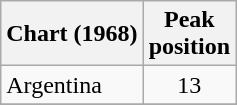<table class="wikitable sortable">
<tr>
<th align="left">Chart (1968)</th>
<th align="left">Peak<br>position</th>
</tr>
<tr>
<td>Argentina </td>
<td style="text-align:center;">13</td>
</tr>
<tr>
</tr>
<tr>
</tr>
<tr>
</tr>
<tr>
</tr>
<tr>
</tr>
<tr>
</tr>
</table>
